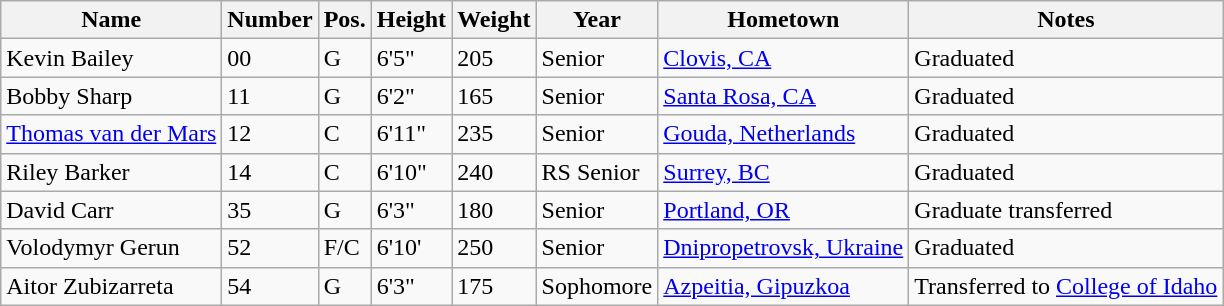<table class="wikitable sortable" border="1">
<tr>
<th>Name</th>
<th>Number</th>
<th>Pos.</th>
<th>Height</th>
<th>Weight</th>
<th>Year</th>
<th>Hometown</th>
<th class="unsortable">Notes</th>
</tr>
<tr>
<td>Kevin Bailey</td>
<td>00</td>
<td>G</td>
<td>6'5"</td>
<td>205</td>
<td>Senior</td>
<td><a href='#'>Clovis, CA</a></td>
<td>Graduated</td>
</tr>
<tr>
<td>Bobby Sharp</td>
<td>11</td>
<td>G</td>
<td>6'2"</td>
<td>165</td>
<td>Senior</td>
<td><a href='#'>Santa Rosa, CA</a></td>
<td>Graduated</td>
</tr>
<tr>
<td><a href='#'>Thomas van der Mars</a></td>
<td>12</td>
<td>C</td>
<td>6'11"</td>
<td>235</td>
<td>Senior</td>
<td><a href='#'>Gouda, Netherlands</a></td>
<td>Graduated</td>
</tr>
<tr>
<td>Riley Barker</td>
<td>14</td>
<td>C</td>
<td>6'10"</td>
<td>240</td>
<td>RS Senior</td>
<td><a href='#'>Surrey, BC</a></td>
<td>Graduated</td>
</tr>
<tr>
<td>David Carr</td>
<td>35</td>
<td>G</td>
<td>6'3"</td>
<td>180</td>
<td>Senior</td>
<td><a href='#'>Portland, OR</a></td>
<td>Graduate transferred</td>
</tr>
<tr>
<td>Volodymyr Gerun</td>
<td>52</td>
<td>F/C</td>
<td>6'10'</td>
<td>250</td>
<td>Senior</td>
<td><a href='#'>Dnipropetrovsk, Ukraine</a></td>
<td>Graduated</td>
</tr>
<tr>
<td>Aitor Zubizarreta</td>
<td>54</td>
<td>G</td>
<td>6'3"</td>
<td>175</td>
<td>Sophomore</td>
<td><a href='#'>Azpeitia, Gipuzkoa</a></td>
<td>Transferred to <a href='#'>College of Idaho</a></td>
</tr>
</table>
